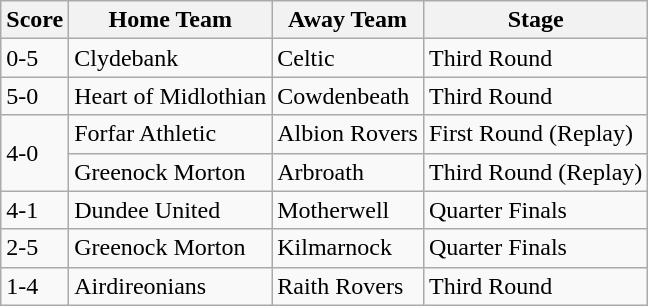<table class="wikitable">
<tr>
<th>Score</th>
<th>Home Team</th>
<th>Away Team</th>
<th>Stage</th>
</tr>
<tr>
<td>0-5</td>
<td>Clydebank</td>
<td>Celtic</td>
<td>Third Round</td>
</tr>
<tr>
<td>5-0</td>
<td>Heart of Midlothian</td>
<td>Cowdenbeath</td>
<td>Third Round</td>
</tr>
<tr>
<td rowspan="2">4-0</td>
<td>Forfar Athletic</td>
<td>Albion Rovers</td>
<td>First Round (Replay)</td>
</tr>
<tr>
<td>Greenock Morton</td>
<td>Arbroath</td>
<td>Third Round (Replay)</td>
</tr>
<tr>
<td>4-1</td>
<td>Dundee United</td>
<td>Motherwell</td>
<td>Quarter Finals</td>
</tr>
<tr>
<td>2-5</td>
<td>Greenock Morton</td>
<td>Kilmarnock</td>
<td>Quarter Finals</td>
</tr>
<tr>
<td>1-4</td>
<td>Airdireonians</td>
<td>Raith Rovers</td>
<td>Third Round</td>
</tr>
</table>
